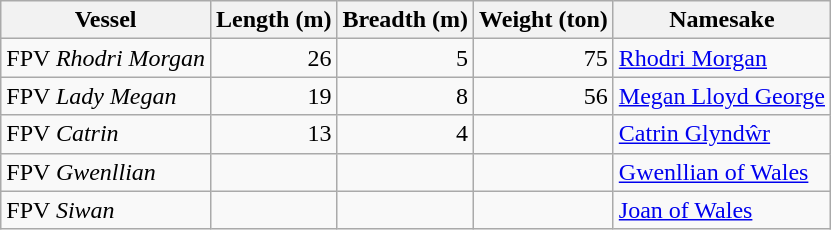<table class="wikitable">
<tr style="vertical-align:bottom;">
<th>Vessel</th>
<th>Length (m)</th>
<th>Breadth (m)</th>
<th>Weight (ton)</th>
<th>Namesake</th>
</tr>
<tr style="text-align:right; vertical-align:bottom;">
<td style="text-align:left;">FPV <em>Rhodri Morgan</em></td>
<td>26</td>
<td>5</td>
<td>75</td>
<td style="text-align:left;"><a href='#'>Rhodri Morgan</a></td>
</tr>
<tr style="text-align:right; vertical-align:bottom;">
<td style="text-align:left;">FPV <em>Lady Megan</em></td>
<td>19</td>
<td>8</td>
<td>56</td>
<td style="text-align:left;"><a href='#'>Megan Lloyd George</a></td>
</tr>
<tr style="vertical-align:bottom;">
<td>FPV <em>Catrin</em></td>
<td style="text-align:right;">13</td>
<td style="text-align:right;">4</td>
<td></td>
<td><a href='#'>Catrin Glyndŵr</a></td>
</tr>
<tr>
<td style="vertical-align:bottom;">FPV <em>Gwenllian</em></td>
<td style="vertical-align:bottom;"></td>
<td style="vertical-align:bottom;"></td>
<td style="vertical-align:bottom;"></td>
<td><a href='#'>Gwenllian of Wales</a></td>
</tr>
<tr style="vertical-align:bottom;">
<td>FPV <em>Siwan</em></td>
<td></td>
<td></td>
<td></td>
<td><a href='#'>Joan of Wales</a></td>
</tr>
</table>
